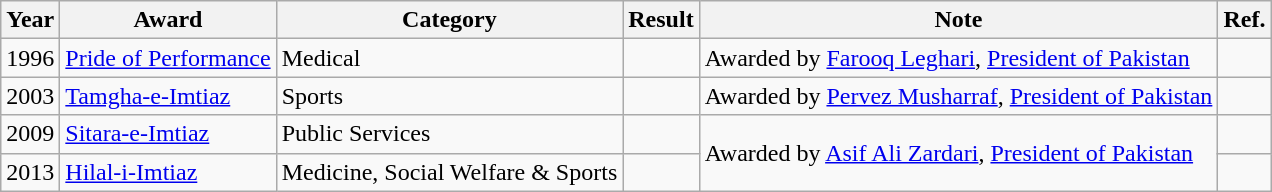<table class="wikitable">
<tr>
<th>Year</th>
<th>Award</th>
<th>Category</th>
<th>Result</th>
<th>Note</th>
<th>Ref.</th>
</tr>
<tr>
<td>1996</td>
<td><a href='#'>Pride of Performance</a></td>
<td>Medical</td>
<td></td>
<td>Awarded by <a href='#'>Farooq Leghari</a>, <a href='#'>President of Pakistan</a></td>
<td></td>
</tr>
<tr>
<td>2003</td>
<td><a href='#'>Tamgha-e-Imtiaz</a></td>
<td>Sports</td>
<td></td>
<td>Awarded by <a href='#'>Pervez Musharraf</a>, <a href='#'>President of Pakistan</a></td>
<td></td>
</tr>
<tr>
<td>2009</td>
<td><a href='#'>Sitara-e-Imtiaz</a></td>
<td>Public Services</td>
<td></td>
<td rowspan="2">Awarded by <a href='#'>Asif Ali Zardari</a>, <a href='#'>President of Pakistan</a></td>
<td></td>
</tr>
<tr>
<td>2013</td>
<td><a href='#'>Hilal-i-Imtiaz</a></td>
<td>Medicine, Social Welfare & Sports</td>
<td></td>
<td></td>
</tr>
</table>
